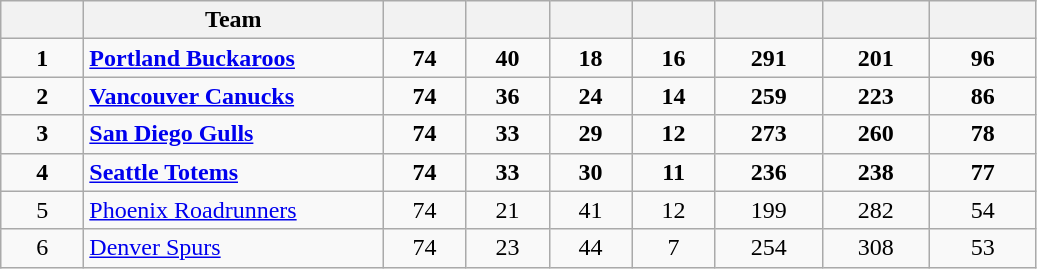<table class="wikitable sortable">
<tr>
<th scope="col" style="width:3em"></th>
<th scope="col" style="width:12em">Team</th>
<th scope="col" style="width:3em" class="unsortable"></th>
<th scope="col" style="width:3em"></th>
<th scope="col" style="width:3em"></th>
<th scope="col" style="width:3em"></th>
<th scope="col" style="width:4em"></th>
<th scope="col" style="width:4em"></th>
<th scope="col" style="width:4em"></th>
</tr>
<tr style="text-align:center;font-weight:bold;">
<td>1</td>
<td style="text-align:left;"><a href='#'>Portland Buckaroos</a></td>
<td>74</td>
<td>40</td>
<td>18</td>
<td>16</td>
<td>291</td>
<td>201</td>
<td>96</td>
</tr>
<tr style="text-align:center;font-weight:bold;">
<td>2</td>
<td style="text-align:left;"><a href='#'>Vancouver Canucks</a></td>
<td>74</td>
<td>36</td>
<td>24</td>
<td>14</td>
<td>259</td>
<td>223</td>
<td>86</td>
</tr>
<tr style="text-align:center;font-weight:bold;">
<td>3</td>
<td style="text-align:left;"><a href='#'>San Diego Gulls</a></td>
<td>74</td>
<td>33</td>
<td>29</td>
<td>12</td>
<td>273</td>
<td>260</td>
<td>78</td>
</tr>
<tr style="text-align:center;font-weight:bold;">
<td>4</td>
<td style="text-align:left;"><a href='#'>Seattle Totems</a></td>
<td>74</td>
<td>33</td>
<td>30</td>
<td>11</td>
<td>236</td>
<td>238</td>
<td>77</td>
</tr>
<tr style="text-align:center;">
<td>5</td>
<td style="text-align:left;"><a href='#'>Phoenix Roadrunners</a></td>
<td>74</td>
<td>21</td>
<td>41</td>
<td>12</td>
<td>199</td>
<td>282</td>
<td>54</td>
</tr>
<tr style="text-align:center;">
<td>6</td>
<td style="text-align:left;"><a href='#'>Denver Spurs</a></td>
<td>74</td>
<td>23</td>
<td>44</td>
<td>7</td>
<td>254</td>
<td>308</td>
<td>53</td>
</tr>
</table>
